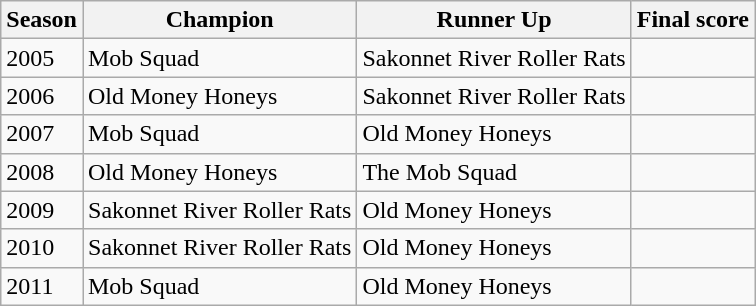<table class="wikitable">
<tr>
<th>Season</th>
<th>Champion</th>
<th>Runner Up</th>
<th>Final score</th>
</tr>
<tr>
<td>2005</td>
<td>Mob Squad</td>
<td>Sakonnet River Roller Rats</td>
<td></td>
</tr>
<tr>
<td>2006</td>
<td>Old Money Honeys</td>
<td>Sakonnet River Roller Rats</td>
<td></td>
</tr>
<tr>
<td>2007</td>
<td>Mob Squad</td>
<td>Old Money Honeys</td>
<td></td>
</tr>
<tr>
<td>2008</td>
<td>Old Money Honeys</td>
<td>The Mob Squad</td>
<td></td>
</tr>
<tr>
<td>2009</td>
<td>Sakonnet River Roller Rats</td>
<td>Old Money Honeys</td>
<td></td>
</tr>
<tr>
<td>2010</td>
<td>Sakonnet River Roller Rats</td>
<td>Old Money Honeys</td>
<td></td>
</tr>
<tr>
<td>2011</td>
<td>Mob Squad</td>
<td>Old Money Honeys</td>
<td></td>
</tr>
</table>
